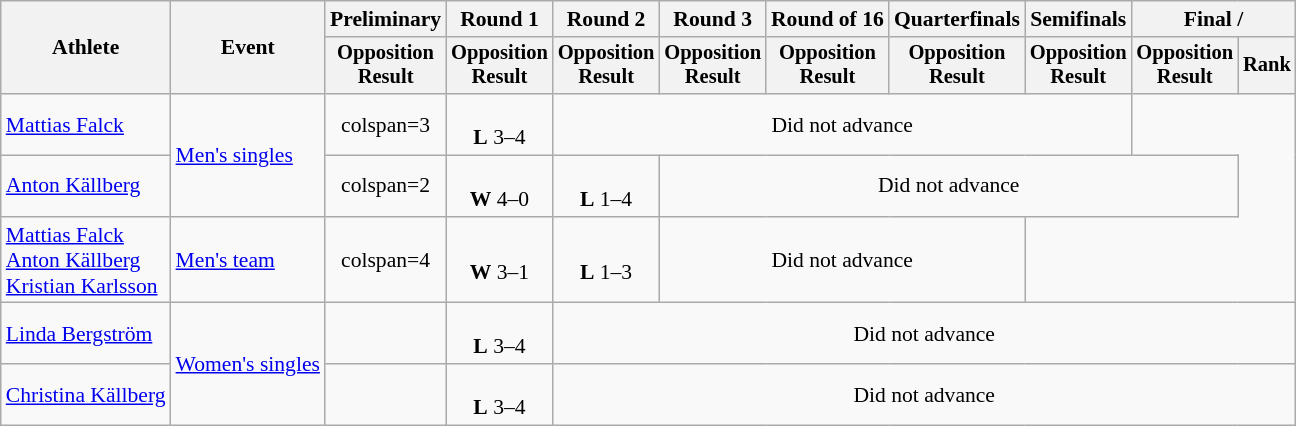<table class="wikitable" style="font-size:90%;">
<tr>
<th rowspan=2>Athlete</th>
<th rowspan=2>Event</th>
<th>Preliminary</th>
<th>Round 1</th>
<th>Round 2</th>
<th>Round 3</th>
<th>Round of 16</th>
<th>Quarterfinals</th>
<th>Semifinals</th>
<th colspan=2>Final / </th>
</tr>
<tr style="font-size:95%">
<th>Opposition<br>Result</th>
<th>Opposition<br>Result</th>
<th>Opposition<br>Result</th>
<th>Opposition<br>Result</th>
<th>Opposition<br>Result</th>
<th>Opposition<br>Result</th>
<th>Opposition<br>Result</th>
<th>Opposition<br>Result</th>
<th>Rank</th>
</tr>
<tr align=center>
<td align=left><a href='#'>Mattias Falck</a></td>
<td align=left rowspan=2><a href='#'>Men's singles</a></td>
<td>colspan=3 </td>
<td><br><strong>L</strong> 3–4</td>
<td colspan=5>Did not advance</td>
</tr>
<tr align=center>
<td align=left><a href='#'>Anton Källberg</a></td>
<td>colspan=2 </td>
<td><br><strong>W</strong> 4–0</td>
<td><br><strong>L</strong> 1–4</td>
<td colspan=5>Did not advance</td>
</tr>
<tr align=center>
<td align=left><a href='#'>Mattias Falck</a><br><a href='#'>Anton Källberg</a><br><a href='#'>Kristian Karlsson</a></td>
<td align=left><a href='#'>Men's team</a></td>
<td>colspan=4 </td>
<td><br><strong>W</strong> 3–1</td>
<td><br><strong>L</strong> 1–3</td>
<td colspan=3>Did not advance</td>
</tr>
<tr align=center>
<td align=left><a href='#'>Linda Bergström</a></td>
<td align=left rowspan=2><a href='#'>Women's singles</a></td>
<td></td>
<td><br><strong>L</strong> 3–4</td>
<td colspan=7>Did not advance</td>
</tr>
<tr align=center>
<td align=left><a href='#'>Christina Källberg</a></td>
<td></td>
<td><br><strong>L</strong> 3–4</td>
<td colspan=7>Did not advance</td>
</tr>
</table>
